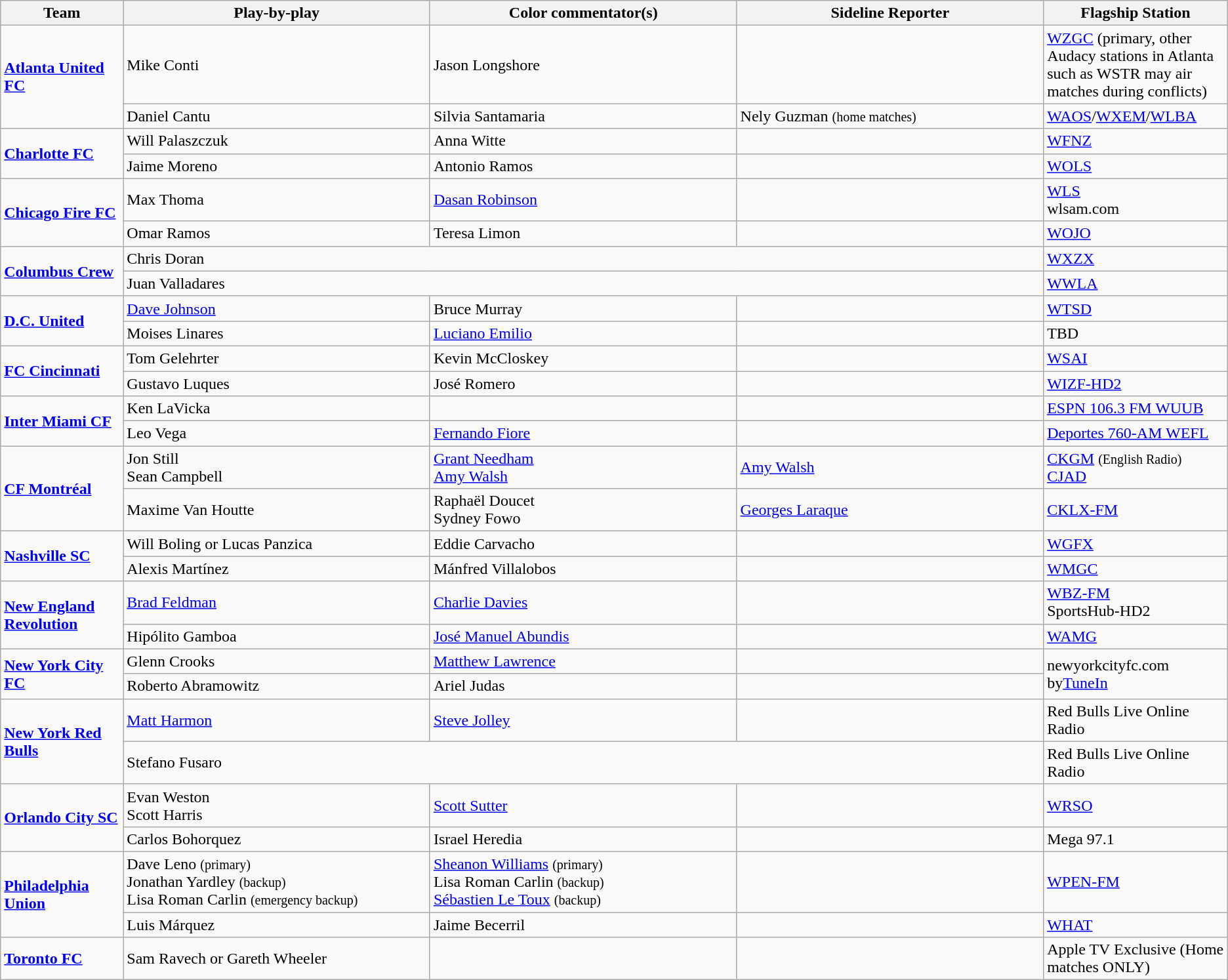<table class="wikitable">
<tr>
<th width=10%>Team</th>
<th width=25%>Play-by-play</th>
<th width=25%>Color commentator(s)</th>
<th width=25%>Sideline Reporter</th>
<th width=15%>Flagship Station</th>
</tr>
<tr>
<td rowspan="2"><strong><a href='#'>Atlanta United FC</a></strong></td>
<td>Mike Conti</td>
<td>Jason Longshore</td>
<td></td>
<td><a href='#'>WZGC</a> (primary, other Audacy stations in Atlanta such as WSTR may air matches during conflicts)</td>
</tr>
<tr>
<td>Daniel Cantu</td>
<td>Silvia Santamaria</td>
<td>Nely Guzman <small>(home matches)</small></td>
<td><a href='#'>WAOS</a>/<a href='#'>WXEM</a>/<a href='#'>WLBA</a> </td>
</tr>
<tr>
<td rowspan="2"><strong><a href='#'>Charlotte FC</a></strong></td>
<td>Will Palaszczuk</td>
<td>Anna Witte</td>
<td></td>
<td><a href='#'>WFNZ</a></td>
</tr>
<tr>
<td>Jaime Moreno</td>
<td>Antonio Ramos</td>
<td></td>
<td><a href='#'>WOLS</a> </td>
</tr>
<tr>
<td rowspan="2"><strong><a href='#'>Chicago Fire FC</a></strong></td>
<td>Max Thoma</td>
<td><a href='#'>Dasan Robinson</a></td>
<td></td>
<td><a href='#'>WLS</a><br>wlsam.com</td>
</tr>
<tr>
<td>Omar Ramos</td>
<td>Teresa Limon</td>
<td></td>
<td><a href='#'>WOJO</a> </td>
</tr>
<tr>
<td rowspan="2"><strong><a href='#'>Columbus Crew</a></strong></td>
<td colspan="3">Chris Doran</td>
<td><a href='#'>WXZX</a></td>
</tr>
<tr>
<td colspan="3">Juan Valladares</td>
<td><a href='#'>WWLA</a> </td>
</tr>
<tr>
<td rowspan="2"><strong><a href='#'>D.C. United</a></strong></td>
<td><a href='#'>Dave Johnson</a></td>
<td>Bruce Murray</td>
<td></td>
<td><a href='#'>WTSD</a></td>
</tr>
<tr>
<td>Moises Linares</td>
<td><a href='#'>Luciano Emilio</a></td>
<td></td>
<td>TBD </td>
</tr>
<tr>
<td rowspan="2"><strong><a href='#'>FC Cincinnati</a></strong></td>
<td>Tom Gelehrter</td>
<td>Kevin McCloskey</td>
<td></td>
<td><a href='#'>WSAI</a></td>
</tr>
<tr>
<td>Gustavo Luques</td>
<td>José Romero</td>
<td></td>
<td><a href='#'>WIZF-HD2</a></td>
</tr>
<tr>
<td rowspan="2"><strong><a href='#'>Inter Miami CF</a></strong></td>
<td>Ken LaVicka</td>
<td></td>
<td></td>
<td><a href='#'>ESPN 106.3 FM WUUB</a></td>
</tr>
<tr>
<td>Leo Vega</td>
<td><a href='#'>Fernando Fiore</a></td>
<td></td>
<td><a href='#'>Deportes 760-AM WEFL</a> </td>
</tr>
<tr>
<td rowspan="2"><strong><a href='#'>CF Montréal</a></strong></td>
<td>Jon Still <br>Sean Campbell </td>
<td><a href='#'>Grant Needham</a> <br><a href='#'>Amy Walsh</a> </td>
<td><a href='#'>Amy Walsh</a>  </td>
<td><a href='#'>CKGM</a> <small>(English Radio)</small><br><a href='#'>CJAD</a>  </td>
</tr>
<tr>
<td>Maxime Van Houtte</td>
<td>Raphaël Doucet<br>Sydney Fowo</td>
<td><a href='#'>Georges Laraque</a></td>
<td><a href='#'>CKLX-FM</a> </td>
</tr>
<tr>
<td rowspan="2"><strong><a href='#'>Nashville SC</a></strong></td>
<td>Will Boling or Lucas Panzica</td>
<td>Eddie Carvacho</td>
<td></td>
<td><a href='#'>WGFX</a></td>
</tr>
<tr>
<td>Alexis Martínez</td>
<td>Mánfred Villalobos</td>
<td></td>
<td><a href='#'>WMGC</a> </td>
</tr>
<tr>
<td rowspan="2"><strong><a href='#'>New England Revolution</a></strong></td>
<td><a href='#'>Brad Feldman</a></td>
<td><a href='#'>Charlie Davies</a></td>
<td></td>
<td><a href='#'>WBZ-FM</a> <br>SportsHub-HD2 </td>
</tr>
<tr>
<td>Hipólito Gamboa</td>
<td><a href='#'>José Manuel Abundis</a></td>
<td></td>
<td><a href='#'>WAMG</a> </td>
</tr>
<tr>
<td rowspan="2"><strong><a href='#'>New York City FC</a></strong></td>
<td>Glenn Crooks</td>
<td><a href='#'>Matthew Lawrence</a></td>
<td></td>
<td rowspan="2">newyorkcityfc.com by<a href='#'>TuneIn</a></td>
</tr>
<tr>
<td>Roberto Abramowitz</td>
<td>Ariel Judas</td>
<td></td>
</tr>
<tr>
<td rowspan="2"><strong><a href='#'>New York Red Bulls</a></strong></td>
<td><a href='#'>Matt Harmon</a></td>
<td><a href='#'>Steve Jolley</a></td>
<td></td>
<td>Red Bulls Live Online Radio</td>
</tr>
<tr>
<td colspan="3">Stefano Fusaro</td>
<td>Red Bulls Live Online Radio </td>
</tr>
<tr>
<td rowspan="2"><strong><a href='#'>Orlando City SC</a></strong></td>
<td>Evan Weston<br>Scott Harris</td>
<td><a href='#'>Scott Sutter</a></td>
<td></td>
<td><a href='#'>WRSO</a></td>
</tr>
<tr>
<td>Carlos Bohorquez</td>
<td>Israel Heredia</td>
<td></td>
<td>Mega 97.1 </td>
</tr>
<tr>
<td rowspan="2"><strong><a href='#'>Philadelphia Union</a></strong></td>
<td>Dave Leno <small>(primary)</small><br>Jonathan Yardley <small>(backup)</small><br>Lisa Roman Carlin <small>(emergency backup)</small></td>
<td><a href='#'>Sheanon Williams</a> <small>(primary)</small><br>Lisa Roman Carlin <small>(backup)</small><br><a href='#'>Sébastien Le Toux</a> <small>(backup)</small></td>
<td></td>
<td><a href='#'>WPEN-FM</a></td>
</tr>
<tr>
<td>Luis Márquez</td>
<td>Jaime Becerril</td>
<td></td>
<td><a href='#'>WHAT</a> </td>
</tr>
<tr>
<td><strong><a href='#'>Toronto FC</a></strong></td>
<td>Sam Ravech or Gareth Wheeler</td>
<td></td>
<td></td>
<td>Apple TV Exclusive (Home matches ONLY)</td>
</tr>
</table>
